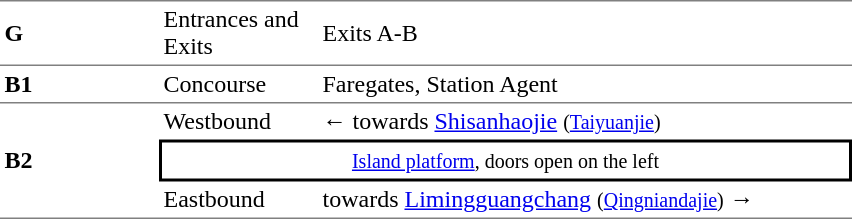<table cellspacing=0 cellpadding=3>
<tr>
<td style="border-top:solid 1px gray;border-bottom:solid 1px gray;" width=100><strong>G</strong></td>
<td style="border-top:solid 1px gray;border-bottom:solid 1px gray;" width=100>Entrances and Exits</td>
<td style="border-top:solid 1px gray;border-bottom:solid 1px gray;" width=350>Exits A-B</td>
</tr>
<tr>
<td style="border-bottom:solid 1px gray;"><strong>B1</strong></td>
<td style="border-bottom:solid 1px gray;">Concourse</td>
<td style="border-bottom:solid 1px gray;">Faregates, Station Agent</td>
</tr>
<tr>
<td style="border-bottom:solid 1px gray;" rowspan=3><strong>B2</strong></td>
<td>Westbound</td>
<td>←  towards <a href='#'>Shisanhaojie</a> <small>(<a href='#'>Taiyuanjie</a>)</small></td>
</tr>
<tr>
<td style="border-right:solid 2px black;border-left:solid 2px black;border-top:solid 2px black;border-bottom:solid 2px black;text-align:center;" colspan=2><small><a href='#'>Island platform</a>, doors open on the left</small></td>
</tr>
<tr>
<td style="border-bottom:solid 1px gray;">Eastbound</td>
<td style="border-bottom:solid 1px gray;">  towards <a href='#'>Limingguangchang</a> <small>(<a href='#'>Qingniandajie</a>)</small> →</td>
</tr>
</table>
